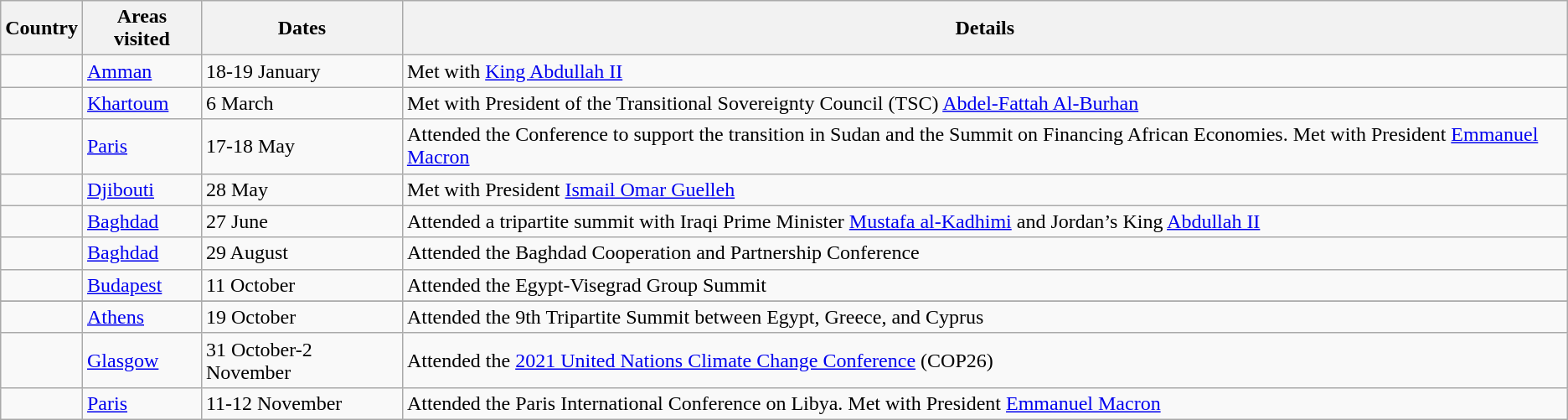<table class="wikitable sortable">
<tr>
<th>Country</th>
<th>Areas visited</th>
<th>Dates</th>
<th class="unsortable">Details</th>
</tr>
<tr>
<td></td>
<td><a href='#'>Amman</a></td>
<td>18-19 January</td>
<td>Met with <a href='#'>King Abdullah II </a></td>
</tr>
<tr>
<td></td>
<td><a href='#'>Khartoum</a></td>
<td>6 March</td>
<td>Met with President of the Transitional Sovereignty Council (TSC) <a href='#'>Abdel-Fattah Al-Burhan</a></td>
</tr>
<tr>
<td></td>
<td><a href='#'>Paris</a></td>
<td>17-18 May</td>
<td>Attended the Conference to support the transition in Sudan and the Summit on Financing African Economies. Met with President <a href='#'>Emmanuel Macron</a></td>
</tr>
<tr>
<td></td>
<td><a href='#'>Djibouti</a></td>
<td>28 May</td>
<td>Met with President <a href='#'>Ismail Omar Guelleh</a></td>
</tr>
<tr>
<td></td>
<td><a href='#'>Baghdad</a></td>
<td>27 June</td>
<td>Attended a tripartite summit with Iraqi Prime Minister <a href='#'>Mustafa al-Kadhimi</a> and Jordan’s King <a href='#'>Abdullah II</a></td>
</tr>
<tr>
<td></td>
<td><a href='#'>Baghdad</a></td>
<td>29 August</td>
<td>Attended the Baghdad Cooperation and Partnership Conference</td>
</tr>
<tr>
<td></td>
<td><a href='#'>Budapest</a></td>
<td>11 October</td>
<td>Attended the Egypt-Visegrad Group Summit</td>
</tr>
<tr>
</tr>
<tr>
<td></td>
<td><a href='#'>Athens</a></td>
<td>19 October</td>
<td>Attended the 9th Tripartite Summit between Egypt, Greece, and Cyprus</td>
</tr>
<tr>
<td></td>
<td><a href='#'>Glasgow</a></td>
<td>31 October-2 November</td>
<td>Attended the <a href='#'>2021 United Nations Climate Change Conference</a> (COP26)</td>
</tr>
<tr>
<td></td>
<td><a href='#'>Paris</a></td>
<td>11-12 November</td>
<td>Attended the Paris International Conference on Libya. Met with President <a href='#'>Emmanuel Macron</a></td>
</tr>
</table>
